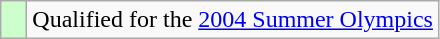<table class="wikitable">
<tr>
<td width=10px bgcolor=#ccffcc></td>
<td>Qualified for the <a href='#'>2004 Summer Olympics</a></td>
</tr>
</table>
